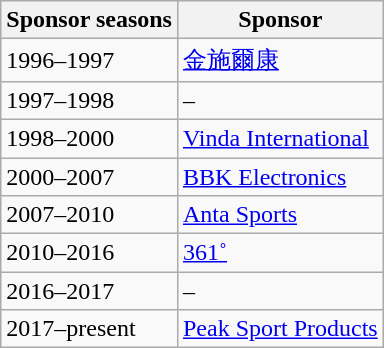<table class="wikitable">
<tr>
<th>Sponsor seasons</th>
<th>Sponsor</th>
</tr>
<tr>
<td>1996–1997</td>
<td><a href='#'>金施爾康</a></td>
</tr>
<tr>
<td>1997–1998</td>
<td>–</td>
</tr>
<tr>
<td>1998–2000</td>
<td><a href='#'>Vinda International</a></td>
</tr>
<tr>
<td>2000–2007</td>
<td><a href='#'>BBK Electronics</a></td>
</tr>
<tr>
<td>2007–2010</td>
<td><a href='#'>Anta Sports</a></td>
</tr>
<tr>
<td>2010–2016</td>
<td><a href='#'>361˚</a></td>
</tr>
<tr>
<td>2016–2017</td>
<td>–</td>
</tr>
<tr>
<td>2017–present</td>
<td><a href='#'>Peak Sport Products</a></td>
</tr>
</table>
